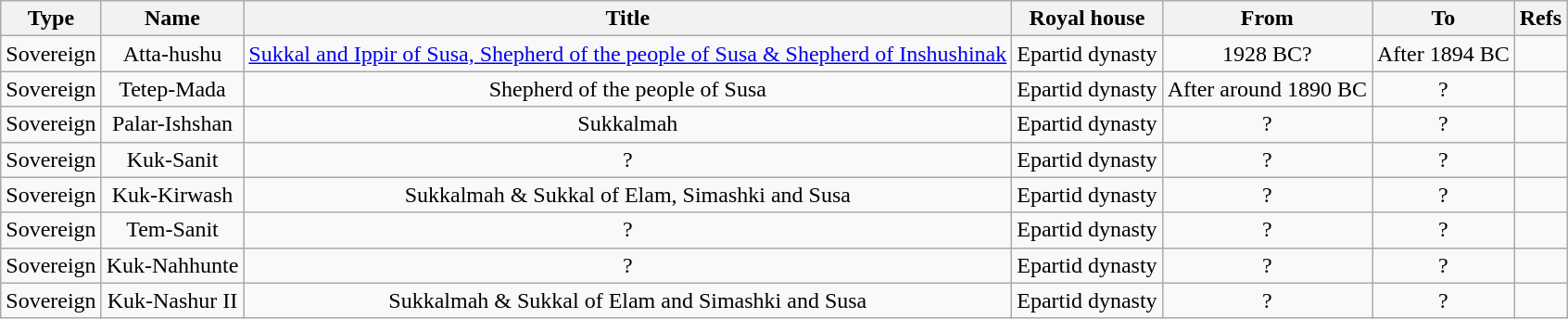<table style="text-align:center;" class="wikitable">
<tr>
<th>Type</th>
<th>Name</th>
<th>Title</th>
<th>Royal house</th>
<th>From</th>
<th>To</th>
<th>Refs</th>
</tr>
<tr>
<td>Sovereign</td>
<td>Atta-hushu</td>
<td><a href='#'>Sukkal and Ippir of Susa, Shepherd of the people of Susa & Shepherd of Inshushinak</a></td>
<td>Epartid dynasty</td>
<td>1928 BC?</td>
<td>After 1894 BC</td>
<td></td>
</tr>
<tr>
<td>Sovereign</td>
<td>Tetep-Mada</td>
<td>Shepherd of the people of Susa</td>
<td>Epartid dynasty</td>
<td>After around 1890 BC</td>
<td>?</td>
<td></td>
</tr>
<tr>
<td>Sovereign</td>
<td>Palar-Ishshan</td>
<td>Sukkalmah</td>
<td>Epartid dynasty</td>
<td>?</td>
<td>?</td>
<td></td>
</tr>
<tr>
<td>Sovereign</td>
<td>Kuk-Sanit</td>
<td>?</td>
<td>Epartid dynasty</td>
<td>?</td>
<td>?</td>
<td></td>
</tr>
<tr>
<td>Sovereign</td>
<td>Kuk-Kirwash</td>
<td>Sukkalmah & Sukkal of Elam, Simashki and Susa</td>
<td>Epartid dynasty</td>
<td>?</td>
<td>?</td>
<td></td>
</tr>
<tr>
<td>Sovereign</td>
<td>Tem-Sanit</td>
<td>?</td>
<td>Epartid dynasty</td>
<td>?</td>
<td>?</td>
<td></td>
</tr>
<tr>
<td>Sovereign</td>
<td>Kuk-Nahhunte</td>
<td>?</td>
<td>Epartid dynasty</td>
<td>?</td>
<td>?</td>
<td></td>
</tr>
<tr>
<td>Sovereign</td>
<td>Kuk-Nashur II</td>
<td>Sukkalmah & Sukkal of Elam and Simashki and Susa</td>
<td>Epartid dynasty</td>
<td>?</td>
<td>?</td>
<td></td>
</tr>
</table>
